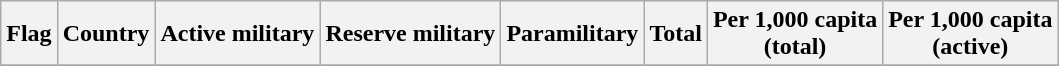<table class="wikitable sortable" style="text-align:left;">
<tr>
<th class=unsortable>Flag</th>
<th data-sort-type="text">Country</th>
<th data-sort-type="number">Active military</th>
<th data-sort-type="number">Reserve military</th>
<th data-sort-type="number">Paramilitary</th>
<th data-sort-type="number">Total</th>
<th data-sort-type="number">Per 1,000 capita<br>(total)</th>
<th data-sort-type="number">Per 1,000 capita<br>(active)</th>
</tr>
<tr>
</tr>
</table>
